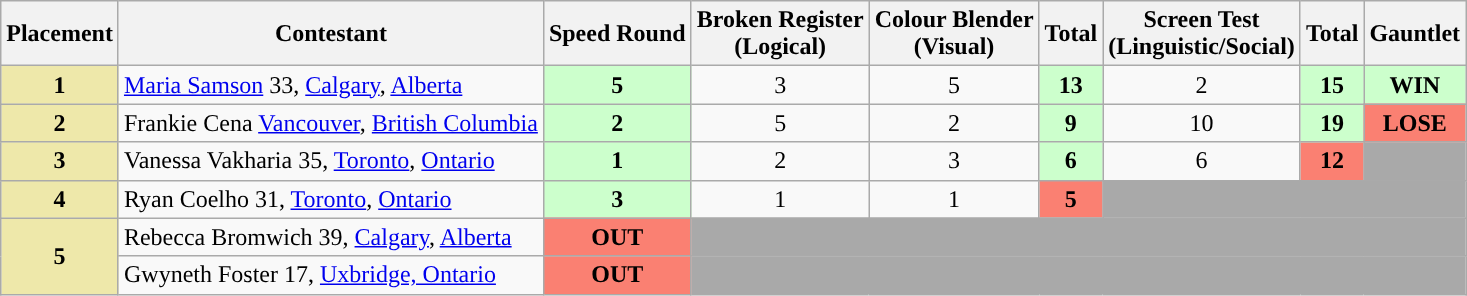<table class="wikitable" style="text-align:center;">
<tr>
<th>Placement</th>
<th>Contestant</th>
<th>Speed Round</th>
<th>Broken Register<br>(Logical)</th>
<th>Colour Blender<br>(Visual)</th>
<th>Total</th>
<th>Screen Test<br>(Linguistic/Social)</th>
<th>Total</th>
<th>Gauntlet</th>
</tr>
<tr>
<td bgcolor="palegoldenrod"><strong>1</strong></td>
<td align="left"><a href='#'>Maria Samson</a> 33, <a href='#'>Calgary</a>, <a href='#'>Alberta</a></td>
<td bgcolor="#cfc"><strong>5</strong></td>
<td>3</td>
<td>5</td>
<td bgcolor="#cfc"><strong>13</strong></td>
<td>2</td>
<td bgcolor="#cfc"><strong>15</strong></td>
<td bgcolor="#cfc"><strong>WIN</strong></td>
</tr>
<tr>
<td bgcolor="palegoldenrod"><strong>2</strong></td>
<td align="left">Frankie Cena <a href='#'>Vancouver</a>, <a href='#'>British Columbia</a></td>
<td bgcolor="#cfc"><strong>2</strong></td>
<td>5</td>
<td>2</td>
<td bgcolor="#cfc"><strong>9</strong></td>
<td>10</td>
<td bgcolor="#cfc"><strong>19</strong></td>
<td bgcolor="salmon"><strong>LOSE</strong></td>
</tr>
<tr>
<td bgcolor="palegoldenrod"><strong>3</strong></td>
<td align="left">Vanessa Vakharia 35, <a href='#'>Toronto</a>, <a href='#'>Ontario</a></td>
<td bgcolor="#cfc"><strong>1</strong></td>
<td>2</td>
<td>3</td>
<td bgcolor="#cfc"><strong>6</strong></td>
<td>6</td>
<td bgcolor="salmon"><strong>12</strong></td>
<td bgcolor="darkgrey"></td>
</tr>
<tr>
<td bgcolor="palegoldenrod"><strong>4</strong></td>
<td align="left">Ryan Coelho 31, <a href='#'>Toronto</a>, <a href='#'>Ontario</a></td>
<td bgcolor="#cfc"><strong>3</strong></td>
<td>1</td>
<td>1</td>
<td bgcolor="salmon"><strong>5</strong></td>
<td bgcolor="darkgrey" colspan="3"></td>
</tr>
<tr>
<td rowspan="2" bgcolor="palegoldenrod"><strong>5</strong></td>
<td align="left">Rebecca Bromwich 39, <a href='#'>Calgary</a>, <a href='#'>Alberta</a></td>
<td bgcolor="salmon"><strong>OUT</strong></td>
<td bgcolor="darkgrey" colspan="6"></td>
</tr>
<tr>
<td align="left">Gwyneth Foster 17, <a href='#'>Uxbridge, Ontario</a></td>
<td bgcolor="salmon"><strong>OUT</strong></td>
<td bgcolor="darkgrey" colspan="6"></td>
</tr>
</table>
